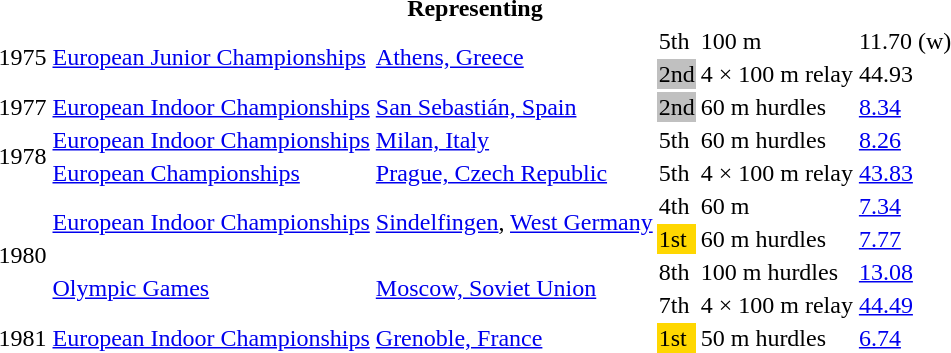<table>
<tr>
<th colspan="6">Representing </th>
</tr>
<tr>
<td rowspan=2>1975</td>
<td rowspan=2><a href='#'>European Junior Championships</a></td>
<td rowspan=2><a href='#'>Athens, Greece</a></td>
<td>5th</td>
<td>100 m</td>
<td>11.70 (w)</td>
</tr>
<tr>
<td bgcolor=silver>2nd</td>
<td>4 × 100 m relay</td>
<td>44.93</td>
</tr>
<tr>
<td>1977</td>
<td><a href='#'>European Indoor Championships</a></td>
<td><a href='#'>San Sebastián, Spain</a></td>
<td bgcolor=silver>2nd</td>
<td>60 m hurdles</td>
<td><a href='#'>8.34</a></td>
</tr>
<tr>
<td rowspan=2>1978</td>
<td><a href='#'>European Indoor Championships</a></td>
<td><a href='#'>Milan, Italy</a></td>
<td>5th</td>
<td>60 m hurdles</td>
<td><a href='#'>8.26</a></td>
</tr>
<tr>
<td><a href='#'>European Championships</a></td>
<td><a href='#'>Prague, Czech Republic</a></td>
<td>5th</td>
<td>4 × 100 m relay</td>
<td><a href='#'>43.83</a></td>
</tr>
<tr>
<td rowspan=4>1980</td>
<td rowspan=2><a href='#'>European Indoor Championships</a></td>
<td rowspan=2><a href='#'>Sindelfingen</a>, <a href='#'>West Germany</a></td>
<td>4th</td>
<td>60 m</td>
<td><a href='#'>7.34</a></td>
</tr>
<tr>
<td bgcolor=gold>1st</td>
<td>60 m hurdles</td>
<td><a href='#'>7.77</a></td>
</tr>
<tr>
<td rowspan=2><a href='#'>Olympic Games</a></td>
<td rowspan=2><a href='#'>Moscow, Soviet Union</a></td>
<td>8th</td>
<td>100 m hurdles</td>
<td><a href='#'>13.08</a></td>
</tr>
<tr>
<td>7th</td>
<td>4 × 100 m relay</td>
<td><a href='#'>44.49</a></td>
</tr>
<tr>
<td>1981</td>
<td><a href='#'>European Indoor Championships</a></td>
<td><a href='#'>Grenoble, France</a></td>
<td bgcolor=gold>1st</td>
<td>50 m hurdles</td>
<td><a href='#'>6.74</a></td>
</tr>
</table>
